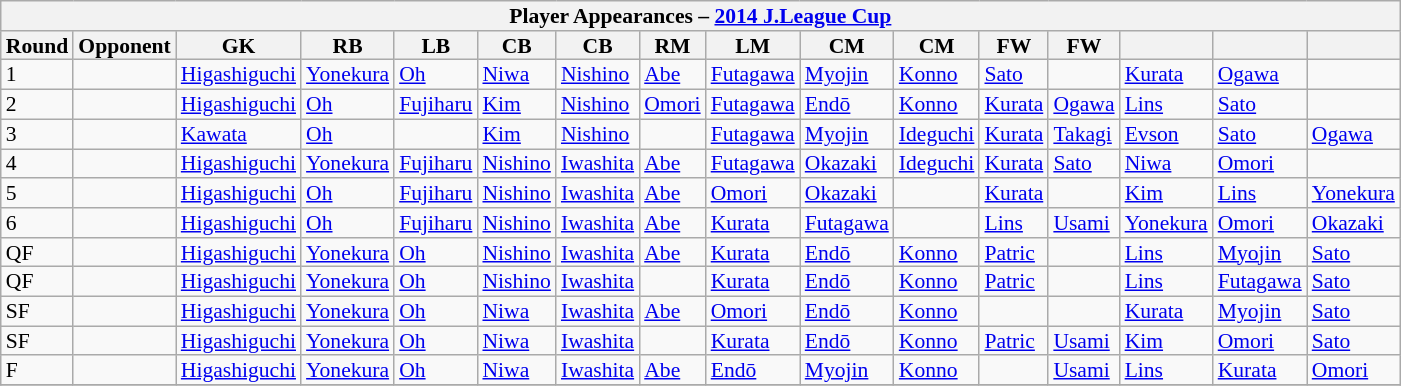<table class="wikitable"  style="text-align:left; line-height:90%; font-size:90%; width:60%;">
<tr>
<th colspan=16>Player Appearances – <a href='#'>2014 J.League Cup</a></th>
</tr>
<tr>
<th style="width:5%;">Round</th>
<th style="width:20%;">Opponent</th>
<th style="width:5%;">GK</th>
<th style="width:5%;">RB</th>
<th style="width:5%;">LB</th>
<th style="width:5%;">CB</th>
<th style="width:5%;">CB</th>
<th style="width:5%;">RM</th>
<th style="width:5%;">LM</th>
<th style="width:5%;">CM</th>
<th style="width:5%;">CM</th>
<th style="width:5%;">FW</th>
<th style="width:5%;">FW</th>
<th style="width:5%;"></th>
<th style="width:5%;"></th>
<th style="width:5%;"></th>
</tr>
<tr>
<td align=centre>1</td>
<td align=left></td>
<td><a href='#'>Higashiguchi</a></td>
<td><a href='#'>Yonekura</a></td>
<td><a href='#'>Oh</a></td>
<td><a href='#'>Niwa</a></td>
<td><a href='#'>Nishino</a></td>
<td><a href='#'>Abe</a></td>
<td><a href='#'>Futagawa</a></td>
<td><a href='#'>Myojin</a></td>
<td><a href='#'>Konno</a></td>
<td><a href='#'>Sato</a></td>
<td></td>
<td><a href='#'>Kurata</a></td>
<td><a href='#'>Ogawa</a></td>
<td></td>
</tr>
<tr>
<td align=centre>2</td>
<td align=left></td>
<td><a href='#'>Higashiguchi</a></td>
<td><a href='#'>Oh</a></td>
<td><a href='#'>Fujiharu</a></td>
<td><a href='#'>Kim</a></td>
<td><a href='#'>Nishino</a></td>
<td><a href='#'>Omori</a></td>
<td><a href='#'>Futagawa</a></td>
<td><a href='#'>Endō</a></td>
<td><a href='#'>Konno</a></td>
<td><a href='#'>Kurata</a></td>
<td><a href='#'>Ogawa</a></td>
<td><a href='#'>Lins</a></td>
<td><a href='#'>Sato</a></td>
<td></td>
</tr>
<tr>
<td align=centre>3</td>
<td align=left></td>
<td><a href='#'>Kawata</a></td>
<td><a href='#'>Oh</a></td>
<td></td>
<td><a href='#'>Kim</a></td>
<td><a href='#'>Nishino</a></td>
<td></td>
<td><a href='#'>Futagawa</a></td>
<td><a href='#'>Myojin</a></td>
<td><a href='#'>Ideguchi</a></td>
<td><a href='#'>Kurata</a></td>
<td><a href='#'>Takagi</a></td>
<td><a href='#'>Evson</a></td>
<td><a href='#'>Sato</a></td>
<td><a href='#'>Ogawa</a></td>
</tr>
<tr>
<td align=centre>4</td>
<td align=left></td>
<td><a href='#'>Higashiguchi</a></td>
<td><a href='#'>Yonekura</a></td>
<td><a href='#'>Fujiharu</a></td>
<td><a href='#'>Nishino</a></td>
<td><a href='#'>Iwashita</a></td>
<td><a href='#'>Abe</a></td>
<td><a href='#'>Futagawa</a></td>
<td><a href='#'>Okazaki</a></td>
<td><a href='#'>Ideguchi</a></td>
<td><a href='#'>Kurata</a></td>
<td><a href='#'>Sato</a></td>
<td><a href='#'>Niwa</a></td>
<td><a href='#'>Omori</a></td>
<td></td>
</tr>
<tr>
<td align=centre>5</td>
<td align=left></td>
<td><a href='#'>Higashiguchi</a></td>
<td><a href='#'>Oh</a></td>
<td><a href='#'>Fujiharu</a></td>
<td><a href='#'>Nishino</a></td>
<td><a href='#'>Iwashita</a></td>
<td><a href='#'>Abe</a></td>
<td><a href='#'>Omori</a></td>
<td><a href='#'>Okazaki</a></td>
<td></td>
<td><a href='#'>Kurata</a></td>
<td></td>
<td><a href='#'>Kim</a></td>
<td><a href='#'>Lins</a></td>
<td><a href='#'>Yonekura</a></td>
</tr>
<tr>
<td align=centre>6</td>
<td align=left></td>
<td><a href='#'>Higashiguchi</a></td>
<td><a href='#'>Oh</a></td>
<td><a href='#'>Fujiharu</a></td>
<td><a href='#'>Nishino</a></td>
<td><a href='#'>Iwashita</a></td>
<td><a href='#'>Abe</a></td>
<td><a href='#'>Kurata</a></td>
<td><a href='#'>Futagawa</a></td>
<td></td>
<td><a href='#'>Lins</a></td>
<td><a href='#'>Usami</a></td>
<td><a href='#'>Yonekura</a></td>
<td><a href='#'>Omori</a></td>
<td><a href='#'>Okazaki</a></td>
</tr>
<tr>
<td align=centre>QF</td>
<td align=left></td>
<td><a href='#'>Higashiguchi</a></td>
<td><a href='#'>Yonekura</a></td>
<td><a href='#'>Oh</a></td>
<td><a href='#'>Nishino</a></td>
<td><a href='#'>Iwashita</a></td>
<td><a href='#'>Abe</a></td>
<td><a href='#'>Kurata</a></td>
<td><a href='#'>Endō</a></td>
<td><a href='#'>Konno</a></td>
<td><a href='#'>Patric</a></td>
<td></td>
<td><a href='#'>Lins</a></td>
<td><a href='#'>Myojin</a></td>
<td><a href='#'>Sato</a></td>
</tr>
<tr>
<td align=centre>QF</td>
<td align=left></td>
<td><a href='#'>Higashiguchi</a></td>
<td><a href='#'>Yonekura</a></td>
<td><a href='#'>Oh</a></td>
<td><a href='#'>Nishino</a></td>
<td><a href='#'>Iwashita</a></td>
<td></td>
<td><a href='#'>Kurata</a></td>
<td><a href='#'>Endō</a></td>
<td><a href='#'>Konno</a></td>
<td><a href='#'>Patric</a></td>
<td></td>
<td><a href='#'>Lins</a></td>
<td><a href='#'>Futagawa</a></td>
<td><a href='#'>Sato</a></td>
</tr>
<tr>
<td align=centre>SF</td>
<td align=left></td>
<td><a href='#'>Higashiguchi</a></td>
<td><a href='#'>Yonekura</a></td>
<td><a href='#'>Oh</a></td>
<td><a href='#'>Niwa</a></td>
<td><a href='#'>Iwashita</a></td>
<td><a href='#'>Abe</a></td>
<td><a href='#'>Omori</a></td>
<td><a href='#'>Endō</a></td>
<td><a href='#'>Konno</a></td>
<td></td>
<td></td>
<td><a href='#'>Kurata</a></td>
<td><a href='#'>Myojin</a></td>
<td><a href='#'>Sato</a></td>
</tr>
<tr>
<td align=centre>SF</td>
<td align=left></td>
<td><a href='#'>Higashiguchi</a></td>
<td><a href='#'>Yonekura</a></td>
<td><a href='#'>Oh</a></td>
<td><a href='#'>Niwa</a></td>
<td><a href='#'>Iwashita</a></td>
<td></td>
<td><a href='#'>Kurata</a></td>
<td><a href='#'>Endō</a></td>
<td><a href='#'>Konno</a></td>
<td><a href='#'>Patric</a></td>
<td><a href='#'>Usami</a></td>
<td><a href='#'>Kim</a></td>
<td><a href='#'>Omori</a></td>
<td><a href='#'>Sato</a></td>
</tr>
<tr>
<td align=centre>F</td>
<td align=left></td>
<td><a href='#'>Higashiguchi</a></td>
<td><a href='#'>Yonekura</a></td>
<td><a href='#'>Oh</a></td>
<td><a href='#'>Niwa</a></td>
<td><a href='#'>Iwashita</a></td>
<td><a href='#'>Abe</a></td>
<td><a href='#'>Endō</a></td>
<td><a href='#'>Myojin</a></td>
<td><a href='#'>Konno</a></td>
<td></td>
<td><a href='#'>Usami</a></td>
<td><a href='#'>Lins</a></td>
<td><a href='#'>Kurata</a></td>
<td><a href='#'>Omori</a></td>
</tr>
<tr>
</tr>
</table>
